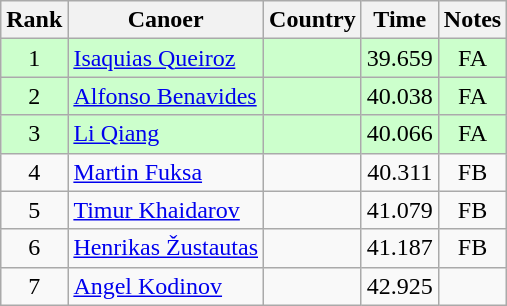<table class="wikitable" style="text-align:center;">
<tr>
<th>Rank</th>
<th>Canoer</th>
<th>Country</th>
<th>Time</th>
<th>Notes</th>
</tr>
<tr bgcolor=ccffcc>
<td>1</td>
<td align="left"><a href='#'>Isaquias Queiroz</a></td>
<td align=left></td>
<td>39.659</td>
<td>FA</td>
</tr>
<tr bgcolor=ccffcc>
<td>2</td>
<td align="left"><a href='#'>Alfonso Benavides</a></td>
<td align=left></td>
<td>40.038</td>
<td>FA</td>
</tr>
<tr bgcolor=ccffcc>
<td>3</td>
<td align="left"><a href='#'>Li Qiang</a></td>
<td align=left></td>
<td>40.066</td>
<td>FA</td>
</tr>
<tr>
<td>4</td>
<td align="left"><a href='#'>Martin Fuksa</a></td>
<td align=left></td>
<td>40.311</td>
<td>FB</td>
</tr>
<tr>
<td>5</td>
<td align="left"><a href='#'>Timur Khaidarov</a></td>
<td align=left></td>
<td>41.079</td>
<td>FB</td>
</tr>
<tr>
<td>6</td>
<td align="left"><a href='#'>Henrikas Žustautas</a></td>
<td align=left></td>
<td>41.187</td>
<td>FB</td>
</tr>
<tr>
<td>7</td>
<td align="left"><a href='#'>Angel Kodinov</a></td>
<td align=left></td>
<td>42.925</td>
<td></td>
</tr>
</table>
